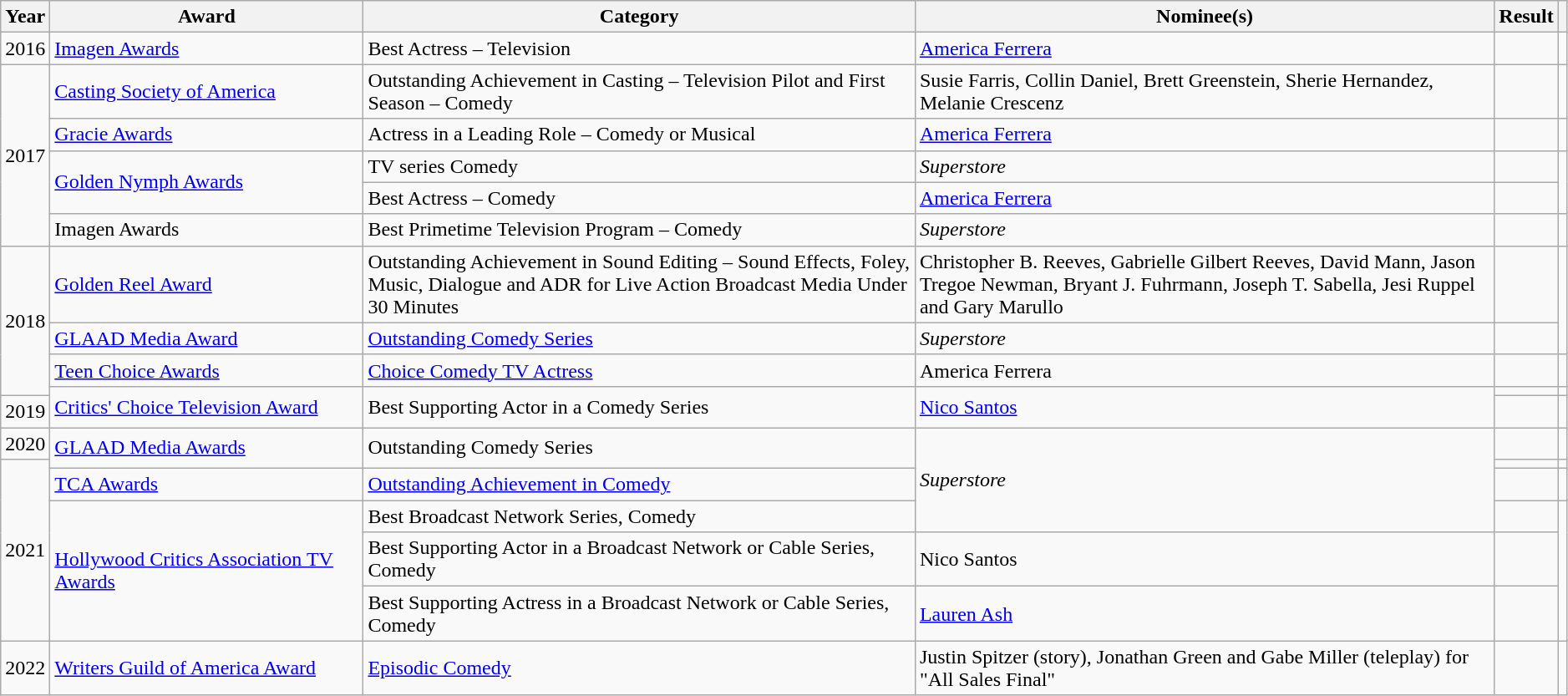<table class="wikitable sortable plainrowheaders" style="width:99%;">
<tr>
<th scope="col">Year</th>
<th scope="col" width="20%">Award</th>
<th scope="col">Category</th>
<th scope="col">Nominee(s)</th>
<th scope="col">Result</th>
<th scope="col" class="unsortable"></th>
</tr>
<tr>
<td scope="row">2016</td>
<td><a href='#'>Imagen Awards</a></td>
<td>Best Actress – Television</td>
<td><a href='#'>America Ferrera</a></td>
<td></td>
<td style="text-align:center;"></td>
</tr>
<tr>
<td scope="row" rowspan="5">2017</td>
<td><a href='#'>Casting Society of America</a></td>
<td>Outstanding Achievement in Casting – Television Pilot and First Season – Comedy</td>
<td>Susie Farris, Collin Daniel, Brett Greenstein, Sherie Hernandez, Melanie Crescenz</td>
<td></td>
<td></td>
</tr>
<tr>
<td><a href='#'>Gracie Awards</a></td>
<td>Actress in a Leading Role – Comedy or Musical</td>
<td><a href='#'>America Ferrera</a></td>
<td></td>
<td style="text-align:center;"></td>
</tr>
<tr>
<td rowspan=2><a href='#'>Golden Nymph Awards</a></td>
<td>TV series Comedy</td>
<td><em>Superstore</em></td>
<td></td>
<td rowspan=2 style="text-align:center;"></td>
</tr>
<tr>
<td>Best Actress – Comedy</td>
<td><a href='#'>America Ferrera</a></td>
<td></td>
</tr>
<tr>
<td>Imagen Awards</td>
<td>Best Primetime Television Program – Comedy</td>
<td><em>Superstore</em></td>
<td></td>
<td style="text-align:center;"></td>
</tr>
<tr>
<td scope="row" rowspan="4">2018</td>
<td><a href='#'>Golden Reel Award</a></td>
<td>Outstanding Achievement in Sound Editing – Sound Effects, Foley, Music, Dialogue and ADR for Live Action Broadcast Media Under 30 Minutes</td>
<td>Christopher B. Reeves, Gabrielle Gilbert Reeves, David Mann, Jason Tregoe Newman, Bryant J. Fuhrmann, Joseph T. Sabella, Jesi Ruppel and Gary Marullo</td>
<td></td>
<td rowspan="2" style="text-align:center;"></td>
</tr>
<tr>
<td><a href='#'>GLAAD Media Award</a></td>
<td><a href='#'>Outstanding Comedy Series</a></td>
<td><em>Superstore</em></td>
<td></td>
</tr>
<tr>
<td><a href='#'>Teen Choice Awards</a></td>
<td><a href='#'>Choice Comedy TV Actress</a></td>
<td>America Ferrera</td>
<td></td>
<td style="text-align:center;"></td>
</tr>
<tr>
<td rowspan=2><a href='#'>Critics' Choice Television Award</a></td>
<td rowspan=2>Best Supporting Actor in a Comedy Series</td>
<td rowspan=2><a href='#'>Nico Santos</a></td>
<td></td>
<td style="text-align:center;"></td>
</tr>
<tr>
<td>2019</td>
<td></td>
<td></td>
</tr>
<tr>
<td>2020</td>
<td rowspan=2><a href='#'>GLAAD Media Awards</a></td>
<td rowspan=2>Outstanding Comedy Series</td>
<td rowspan=4><em>Superstore</em></td>
<td></td>
<td></td>
</tr>
<tr>
<td rowspan="5">2021</td>
<td></td>
<td style="text-align:center;"></td>
</tr>
<tr>
<td><a href='#'>TCA Awards</a></td>
<td><a href='#'>Outstanding Achievement in Comedy</a></td>
<td></td>
<td style="text-align:center;"></td>
</tr>
<tr>
<td rowspan="3"><a href='#'>Hollywood Critics Association TV Awards</a></td>
<td>Best Broadcast Network Series, Comedy</td>
<td></td>
<td rowspan="3" style="text-align:center;"></td>
</tr>
<tr>
<td>Best Supporting Actor in a Broadcast Network or Cable Series, Comedy</td>
<td>Nico Santos</td>
<td></td>
</tr>
<tr>
<td>Best Supporting Actress in a Broadcast Network or Cable Series, Comedy</td>
<td><a href='#'>Lauren Ash</a></td>
<td></td>
</tr>
<tr>
<td>2022</td>
<td><a href='#'>Writers Guild of America Award</a></td>
<td><a href='#'>Episodic Comedy</a></td>
<td>Justin Spitzer (story), Jonathan Green and Gabe Miller (teleplay) for "All Sales Final"</td>
<td></td>
<td style="text-align:center;"></td>
</tr>
</table>
